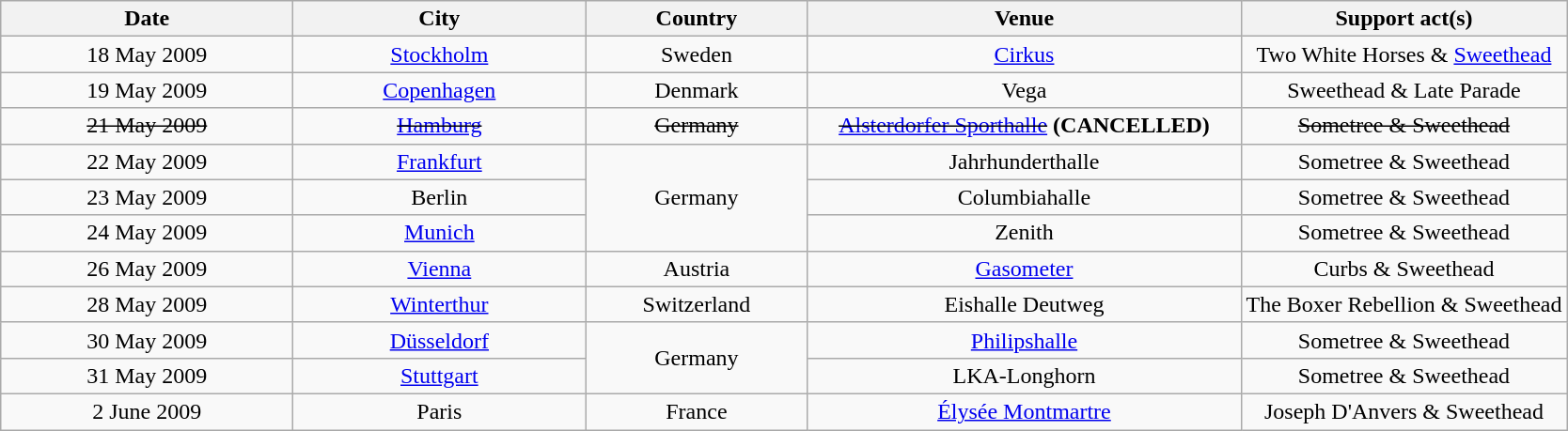<table class="wikitable" style="text-align:center;">
<tr>
<th style="width:200px;">Date</th>
<th style="width:200px;">City</th>
<th style="width:150px;">Country</th>
<th style="width:300px;">Venue</th>
<th>Support act(s)</th>
</tr>
<tr>
<td>18 May 2009</td>
<td><a href='#'>Stockholm</a></td>
<td>Sweden</td>
<td><a href='#'>Cirkus</a></td>
<td>Two White Horses & <a href='#'>Sweethead</a></td>
</tr>
<tr>
<td>19 May 2009</td>
<td><a href='#'>Copenhagen</a></td>
<td>Denmark</td>
<td>Vega</td>
<td>Sweethead & Late Parade</td>
</tr>
<tr>
<td><s>21 May 2009</s></td>
<td><s><a href='#'>Hamburg</a></s></td>
<td><s>Germany</s></td>
<td><s><a href='#'>Alsterdorfer Sporthalle</a></s> <strong><span>(CANCELLED)</span></strong></td>
<td><s>Sometree & Sweethead</s></td>
</tr>
<tr>
<td>22 May 2009</td>
<td><a href='#'>Frankfurt</a></td>
<td rowspan="3">Germany</td>
<td>Jahrhunderthalle</td>
<td>Sometree & Sweethead</td>
</tr>
<tr>
<td>23 May 2009</td>
<td>Berlin</td>
<td>Columbiahalle</td>
<td>Sometree & Sweethead</td>
</tr>
<tr>
<td>24 May 2009</td>
<td><a href='#'>Munich</a></td>
<td>Zenith</td>
<td>Sometree & Sweethead</td>
</tr>
<tr>
<td>26 May 2009</td>
<td><a href='#'>Vienna</a></td>
<td>Austria</td>
<td><a href='#'>Gasometer</a></td>
<td>Curbs & Sweethead</td>
</tr>
<tr>
<td>28 May 2009</td>
<td><a href='#'>Winterthur</a></td>
<td>Switzerland</td>
<td>Eishalle Deutweg</td>
<td>The Boxer Rebellion & Sweethead</td>
</tr>
<tr>
<td>30 May 2009</td>
<td><a href='#'>Düsseldorf</a></td>
<td rowspan="2">Germany</td>
<td><a href='#'>Philipshalle</a></td>
<td>Sometree & Sweethead</td>
</tr>
<tr>
<td>31 May 2009</td>
<td><a href='#'>Stuttgart</a></td>
<td>LKA-Longhorn</td>
<td>Sometree & Sweethead</td>
</tr>
<tr>
<td>2 June 2009</td>
<td>Paris</td>
<td>France</td>
<td><a href='#'>Élysée Montmartre</a></td>
<td>Joseph D'Anvers & Sweethead</td>
</tr>
</table>
